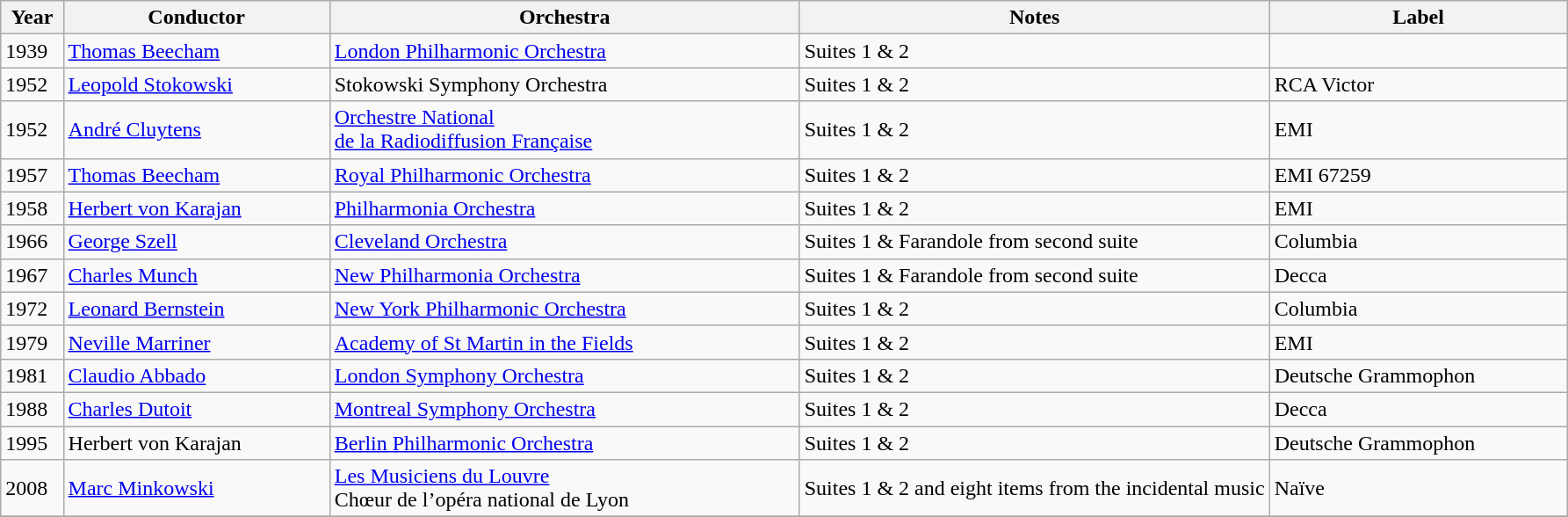<table class="wikitable" border="1"; style="text-align: left"; style="width:70em; font-size:90%; line-height:1.5">
<tr>
<th style="width:4%;">Year</th>
<th style="width:17%;">Conductor</th>
<th style="width:30%;">Orchestra</th>
<th style="width:30%;">Notes</th>
<th style="width:19%;">Label</th>
</tr>
<tr>
<td>1939</td>
<td><a href='#'>Thomas Beecham</a></td>
<td><a href='#'>London Philharmonic Orchestra</a></td>
<td>Suites 1 & 2</td>
<td></td>
</tr>
<tr>
<td>1952</td>
<td><a href='#'>Leopold Stokowski</a></td>
<td>Stokowski Symphony Orchestra</td>
<td>Suites 1 & 2</td>
<td>RCA Victor</td>
</tr>
<tr>
<td>1952</td>
<td><a href='#'>André Cluytens</a></td>
<td><a href='#'>Orchestre National<br>de la Radiodiffusion Française</a></td>
<td>Suites 1 & 2</td>
<td>EMI</td>
</tr>
<tr>
<td>1957</td>
<td><a href='#'>Thomas Beecham</a></td>
<td><a href='#'>Royal Philharmonic Orchestra</a></td>
<td>Suites 1 & 2</td>
<td>EMI 67259</td>
</tr>
<tr>
<td>1958</td>
<td><a href='#'>Herbert von Karajan</a></td>
<td><a href='#'>Philharmonia Orchestra</a></td>
<td>Suites 1 & 2</td>
<td>EMI</td>
</tr>
<tr>
<td>1966</td>
<td><a href='#'>George Szell</a></td>
<td><a href='#'>Cleveland Orchestra</a></td>
<td>Suites 1 & Farandole from second suite</td>
<td>Columbia</td>
</tr>
<tr>
<td>1967</td>
<td><a href='#'>Charles Munch</a></td>
<td><a href='#'>New Philharmonia Orchestra</a></td>
<td>Suites 1 & Farandole from second suite</td>
<td>Decca</td>
</tr>
<tr>
<td>1972</td>
<td><a href='#'>Leonard Bernstein</a></td>
<td><a href='#'>New York Philharmonic Orchestra</a></td>
<td>Suites 1 & 2</td>
<td>Columbia</td>
</tr>
<tr>
<td>1979</td>
<td><a href='#'>Neville Marriner</a></td>
<td><a href='#'>Academy of St Martin in the Fields</a></td>
<td>Suites 1 & 2</td>
<td>EMI</td>
</tr>
<tr>
<td>1981</td>
<td><a href='#'>Claudio Abbado</a></td>
<td><a href='#'>London Symphony Orchestra</a></td>
<td>Suites 1 & 2</td>
<td>Deutsche Grammophon</td>
</tr>
<tr>
<td>1988</td>
<td><a href='#'>Charles Dutoit</a></td>
<td><a href='#'>Montreal Symphony Orchestra</a></td>
<td>Suites 1 & 2</td>
<td>Decca</td>
</tr>
<tr>
<td>1995</td>
<td>Herbert von Karajan</td>
<td><a href='#'>Berlin Philharmonic Orchestra</a></td>
<td>Suites 1 & 2</td>
<td>Deutsche Grammophon</td>
</tr>
<tr>
<td>2008</td>
<td><a href='#'>Marc Minkowski</a></td>
<td><a href='#'>Les Musiciens du Louvre</a><br>Chœur de l’opéra national de Lyon</td>
<td>Suites 1 & 2 and eight items from the incidental music</td>
<td>Naïve</td>
</tr>
<tr>
</tr>
</table>
